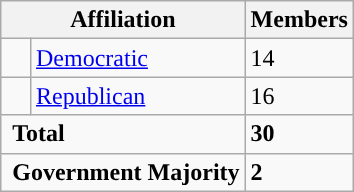<table class="wikitable">
<tr>
<th colspan="2">Affiliation</th>
<th>Members</th>
</tr>
<tr>
<td style="background-color:"> </td>
<td><a href='#'>Democratic</a></td>
<td>14</td>
</tr>
<tr>
<td style="background-color:"> </td>
<td><a href='#'>Republican</a></td>
<td>16</td>
</tr>
<tr>
<td colspan="2" rowspan="1"> <strong>Total</strong><br></td>
<td><strong>30</strong></td>
</tr>
<tr>
<td colspan="2" rowspan="1"> <strong>Government Majority</strong><br></td>
<td><strong>2</strong></td>
</tr>
</table>
